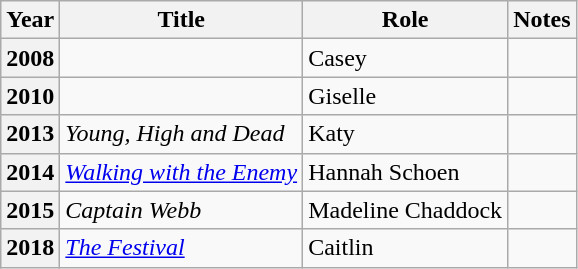<table class="wikitable plainrowheaders sortable">
<tr>
<th scope="col">Year</th>
<th scope="col">Title</th>
<th scope="col">Role</th>
<th scope="col" class="unsortable">Notes</th>
</tr>
<tr>
<th scope="row">2008</th>
<td><em></em></td>
<td>Casey</td>
<td></td>
</tr>
<tr>
<th scope="row">2010</th>
<td><em></em></td>
<td>Giselle</td>
<td></td>
</tr>
<tr>
<th scope="row">2013</th>
<td><em>Young, High and Dead</em></td>
<td>Katy</td>
<td></td>
</tr>
<tr>
<th scope="row">2014</th>
<td><em><a href='#'>Walking with the Enemy</a></em></td>
<td>Hannah Schoen</td>
<td></td>
</tr>
<tr>
<th scope="row">2015</th>
<td><em>Captain Webb</em></td>
<td>Madeline Chaddock</td>
<td></td>
</tr>
<tr>
<th scope="row">2018</th>
<td><em><a href='#'>The Festival</a></em></td>
<td>Caitlin</td>
<td></td>
</tr>
</table>
